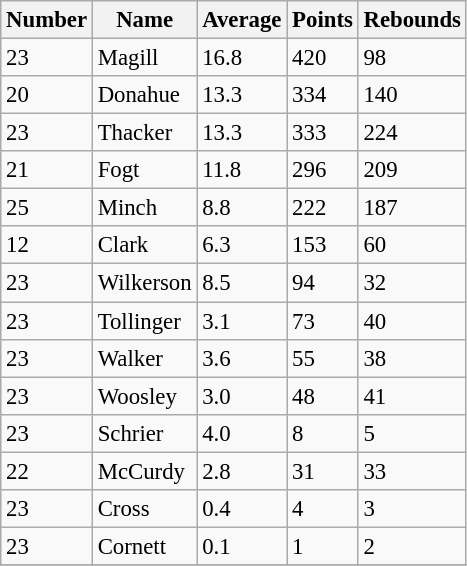<table class="wikitable" style="font-size: 95%;">
<tr>
<th>Number</th>
<th>Name</th>
<th>Average</th>
<th>Points</th>
<th>Rebounds</th>
</tr>
<tr>
<td>23</td>
<td>Magill</td>
<td>16.8</td>
<td>420</td>
<td>98</td>
</tr>
<tr>
<td>20</td>
<td>Donahue</td>
<td>13.3</td>
<td>334</td>
<td>140</td>
</tr>
<tr>
<td>23</td>
<td>Thacker</td>
<td>13.3</td>
<td>333</td>
<td>224</td>
</tr>
<tr>
<td>21</td>
<td>Fogt</td>
<td>11.8</td>
<td>296</td>
<td>209</td>
</tr>
<tr>
<td>25</td>
<td>Minch</td>
<td>8.8</td>
<td>222</td>
<td>187</td>
</tr>
<tr>
<td>12</td>
<td>Clark</td>
<td>6.3</td>
<td>153</td>
<td>60</td>
</tr>
<tr>
<td>23</td>
<td>Wilkerson</td>
<td>8.5</td>
<td>94</td>
<td>32</td>
</tr>
<tr>
<td>23</td>
<td>Tollinger</td>
<td>3.1</td>
<td>73</td>
<td>40</td>
</tr>
<tr>
<td>23</td>
<td>Walker</td>
<td>3.6</td>
<td>55</td>
<td>38</td>
</tr>
<tr>
<td>23</td>
<td>Woosley</td>
<td>3.0</td>
<td>48</td>
<td>41</td>
</tr>
<tr>
<td>23</td>
<td>Schrier</td>
<td>4.0</td>
<td>8</td>
<td>5</td>
</tr>
<tr>
<td>22</td>
<td>McCurdy</td>
<td>2.8</td>
<td>31</td>
<td>33</td>
</tr>
<tr>
<td>23</td>
<td>Cross</td>
<td>0.4</td>
<td>4</td>
<td>3</td>
</tr>
<tr>
<td>23</td>
<td>Cornett</td>
<td>0.1</td>
<td>1</td>
<td>2</td>
</tr>
<tr>
</tr>
</table>
